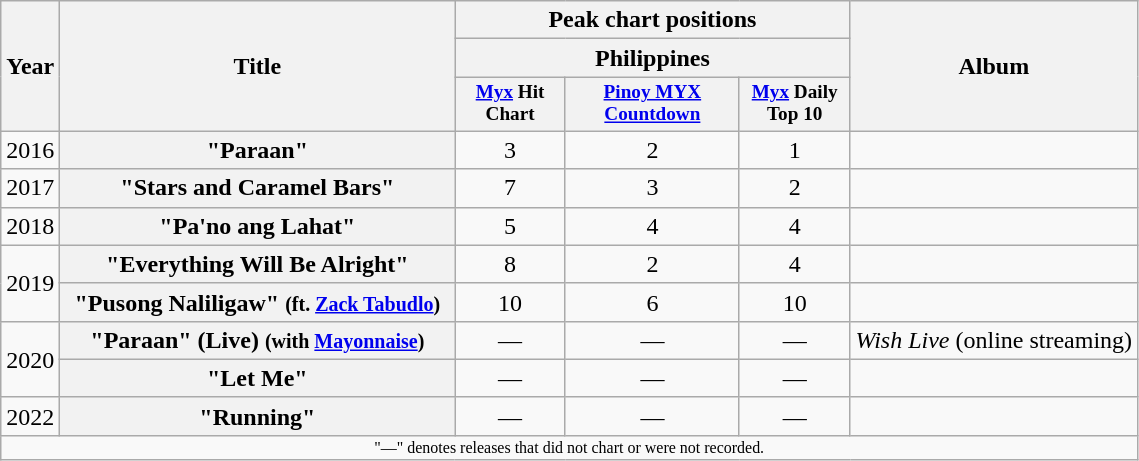<table class="wikitable plainrowheaders" style="text-align:center;">
<tr>
<th scope="col" rowspan="3">Year</th>
<th scope="col" rowspan="3" style="width:16em;">Title</th>
<th scope="col" colspan="3" style="width:16em;">Peak chart positions</th>
<th rowspan="3">Album</th>
</tr>
<tr>
<th colspan="3" scope="col">Philippines</th>
</tr>
<tr>
<th scope="col" style="width:3em;font-size:80%;"><a href='#'>Myx</a> Hit Chart<br></th>
<th scope="col" style="width:3em;font-size:80%;"><a href='#'>Pinoy MYX Countdown</a><br></th>
<th scope="col" style="width:3em;font-size:80%;"><a href='#'>Myx</a> Daily Top 10<br></th>
</tr>
<tr>
<td>2016</td>
<th scope="row">"Paraan"</th>
<td>3</td>
<td>2</td>
<td>1</td>
<td></td>
</tr>
<tr>
<td>2017</td>
<th scope="row">"Stars and Caramel Bars"</th>
<td>7</td>
<td>3</td>
<td>2</td>
<td></td>
</tr>
<tr>
<td>2018</td>
<th scope="row">"Pa'no ang Lahat"</th>
<td>5</td>
<td>4</td>
<td>4</td>
<td></td>
</tr>
<tr>
<td rowspan=2>2019</td>
<th scope="row">"Everything Will Be Alright"</th>
<td>8</td>
<td>2</td>
<td>4</td>
<td></td>
</tr>
<tr>
<th scope="row">"Pusong Naliligaw" <small>(ft. <a href='#'>Zack Tabudlo</a>)</small></th>
<td>10</td>
<td>6</td>
<td>10</td>
<td></td>
</tr>
<tr>
<td rowspan=2>2020</td>
<th scope="row">"Paraan" (Live) <small>(with <a href='#'>Mayonnaise</a>)</small></th>
<td>—</td>
<td>—</td>
<td>—</td>
<td><em>Wish Live</em> (online streaming)</td>
</tr>
<tr>
<th scope="row">"Let Me"</th>
<td>—</td>
<td>—</td>
<td>—</td>
<td></td>
</tr>
<tr>
<td rowspan=1>2022</td>
<th scope="row">"Running"</th>
<td>—</td>
<td>—</td>
<td>—</td>
<td></td>
</tr>
<tr>
<td colspan="8" style="font-size:8pt;">"—" denotes releases that did not chart or were not recorded.<br></td>
</tr>
</table>
